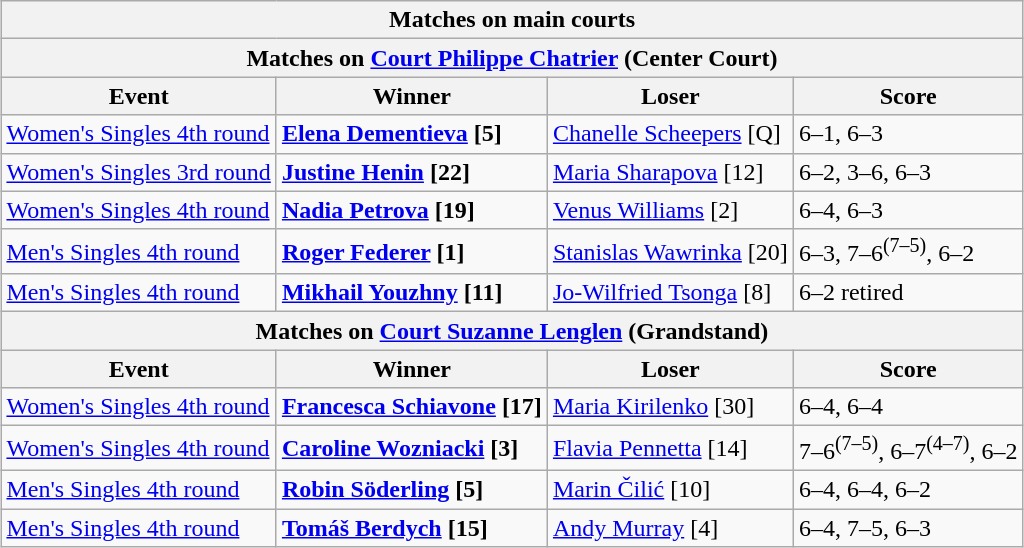<table class="wikitable collapsible uncollapsed" style="margin:auto;">
<tr>
<th colspan="4" style="white-space:nowrap;">Matches on main courts</th>
</tr>
<tr>
<th colspan="4"><strong>Matches on <a href='#'>Court Philippe Chatrier</a> (Center Court)</strong></th>
</tr>
<tr>
<th>Event</th>
<th>Winner</th>
<th>Loser</th>
<th>Score</th>
</tr>
<tr>
<td><a href='#'>Women's Singles 4th round</a></td>
<td> <strong><a href='#'>Elena Dementieva</a> [5]</strong></td>
<td> <a href='#'>Chanelle Scheepers</a> [Q]</td>
<td>6–1, 6–3</td>
</tr>
<tr>
<td><a href='#'>Women's Singles 3rd round</a></td>
<td> <strong><a href='#'>Justine Henin</a> [22]</strong></td>
<td> <a href='#'>Maria Sharapova</a> [12]</td>
<td>6–2, 3–6, 6–3</td>
</tr>
<tr>
<td><a href='#'>Women's Singles 4th round</a></td>
<td> <strong><a href='#'>Nadia Petrova</a> [19]</strong></td>
<td> <a href='#'>Venus Williams</a> [2]</td>
<td>6–4, 6–3</td>
</tr>
<tr>
<td><a href='#'>Men's Singles 4th round</a></td>
<td> <strong><a href='#'>Roger Federer</a> [1]</strong></td>
<td> <a href='#'>Stanislas Wawrinka</a> [20]</td>
<td>6–3, 7–6<sup>(7–5)</sup>, 6–2</td>
</tr>
<tr>
<td><a href='#'>Men's Singles 4th round</a></td>
<td> <strong><a href='#'>Mikhail Youzhny</a> [11]</strong></td>
<td> <a href='#'>Jo-Wilfried Tsonga</a> [8]</td>
<td>6–2 retired</td>
</tr>
<tr>
<th colspan="4"><strong>Matches on <a href='#'>Court Suzanne Lenglen</a> (Grandstand)</strong></th>
</tr>
<tr>
<th>Event</th>
<th>Winner</th>
<th>Loser</th>
<th>Score</th>
</tr>
<tr>
<td><a href='#'>Women's Singles 4th round</a></td>
<td> <strong><a href='#'>Francesca Schiavone</a> [17]</strong></td>
<td> <a href='#'>Maria Kirilenko</a> [30]</td>
<td>6–4, 6–4</td>
</tr>
<tr>
<td><a href='#'>Women's Singles 4th round</a></td>
<td> <strong><a href='#'>Caroline Wozniacki</a> [3]</strong></td>
<td> <a href='#'>Flavia Pennetta</a> [14]</td>
<td>7–6<sup>(7–5)</sup>, 6–7<sup>(4–7)</sup>, 6–2</td>
</tr>
<tr>
<td><a href='#'>Men's Singles 4th round</a></td>
<td> <strong><a href='#'>Robin Söderling</a> [5]</strong></td>
<td> <a href='#'>Marin Čilić</a> [10]</td>
<td>6–4, 6–4, 6–2</td>
</tr>
<tr>
<td><a href='#'>Men's Singles 4th round</a></td>
<td> <strong><a href='#'>Tomáš Berdych</a> [15]</strong></td>
<td> <a href='#'>Andy Murray</a> [4]</td>
<td>6–4, 7–5, 6–3</td>
</tr>
</table>
